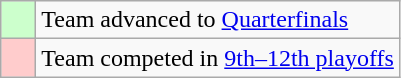<table class="wikitable">
<tr>
<td style="background: #ccffcc;">    </td>
<td>Team advanced to <a href='#'>Quarterfinals</a></td>
</tr>
<tr>
<td style="background: #ffcccc;">    </td>
<td>Team competed in <a href='#'>9th–12th playoffs</a></td>
</tr>
</table>
